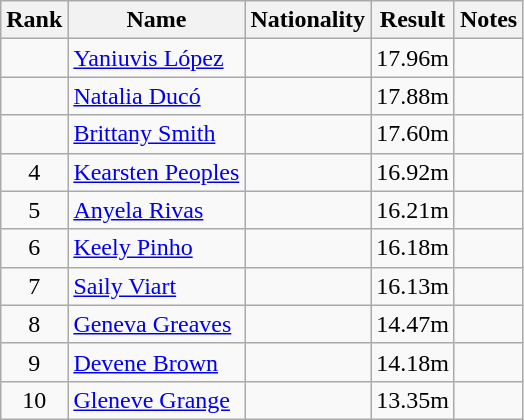<table class="wikitable sortable" style="text-align:center">
<tr>
<th>Rank</th>
<th>Name</th>
<th>Nationality</th>
<th>Result</th>
<th>Notes</th>
</tr>
<tr>
<td></td>
<td align=left><a href='#'>Yaniuvis López</a></td>
<td></td>
<td>17.96m</td>
<td></td>
</tr>
<tr>
<td></td>
<td align=left><a href='#'>Natalia Ducó</a></td>
<td></td>
<td>17.88m</td>
<td></td>
</tr>
<tr>
<td></td>
<td align=left><a href='#'>Brittany Smith</a></td>
<td></td>
<td>17.60m</td>
<td></td>
</tr>
<tr>
<td>4</td>
<td align=left><a href='#'>Kearsten Peoples</a></td>
<td></td>
<td>16.92m</td>
<td></td>
</tr>
<tr>
<td>5</td>
<td align=left><a href='#'>Anyela Rivas</a></td>
<td></td>
<td>16.21m</td>
<td></td>
</tr>
<tr>
<td>6</td>
<td align=left><a href='#'>Keely Pinho</a></td>
<td></td>
<td>16.18m</td>
<td></td>
</tr>
<tr>
<td>7</td>
<td align=left><a href='#'>Saily Viart</a></td>
<td></td>
<td>16.13m</td>
<td></td>
</tr>
<tr>
<td>8</td>
<td align=left><a href='#'>Geneva Greaves</a></td>
<td></td>
<td>14.47m</td>
<td></td>
</tr>
<tr>
<td>9</td>
<td align=left><a href='#'>Devene Brown</a></td>
<td></td>
<td>14.18m</td>
<td></td>
</tr>
<tr>
<td>10</td>
<td align=left><a href='#'>Gleneve Grange</a></td>
<td></td>
<td>13.35m</td>
<td></td>
</tr>
</table>
